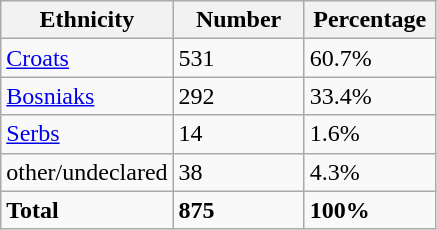<table class="wikitable">
<tr>
<th width="100px">Ethnicity</th>
<th width="80px">Number</th>
<th width="80px">Percentage</th>
</tr>
<tr>
<td><a href='#'>Croats</a></td>
<td>531</td>
<td>60.7%</td>
</tr>
<tr>
<td><a href='#'>Bosniaks</a></td>
<td>292</td>
<td>33.4%</td>
</tr>
<tr>
<td><a href='#'>Serbs</a></td>
<td>14</td>
<td>1.6%</td>
</tr>
<tr>
<td>other/undeclared</td>
<td>38</td>
<td>4.3%</td>
</tr>
<tr>
<td><strong>Total</strong></td>
<td><strong>875</strong></td>
<td><strong>100%</strong></td>
</tr>
</table>
